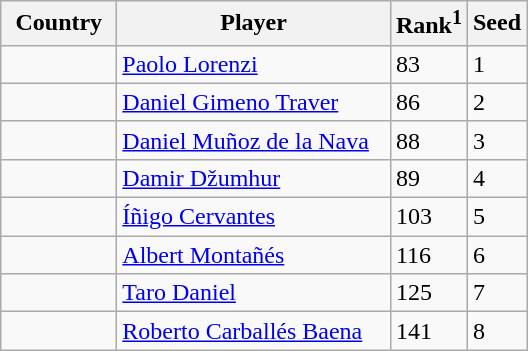<table class="sortable wikitable">
<tr>
<th width="70">Country</th>
<th width="175">Player</th>
<th>Rank<sup>1</sup></th>
<th>Seed</th>
</tr>
<tr>
<td></td>
<td><a href='#'>Paolo Lorenzi</a></td>
<td>83</td>
<td>1</td>
</tr>
<tr>
<td></td>
<td><a href='#'>Daniel Gimeno Traver</a></td>
<td>86</td>
<td>2</td>
</tr>
<tr>
<td></td>
<td><a href='#'>Daniel Muñoz de la Nava</a></td>
<td>88</td>
<td>3</td>
</tr>
<tr>
<td></td>
<td><a href='#'>Damir Džumhur</a></td>
<td>89</td>
<td>4</td>
</tr>
<tr>
<td></td>
<td><a href='#'>Íñigo Cervantes</a></td>
<td>103</td>
<td>5</td>
</tr>
<tr>
<td></td>
<td><a href='#'>Albert Montañés</a></td>
<td>116</td>
<td>6</td>
</tr>
<tr>
<td></td>
<td><a href='#'>Taro Daniel</a></td>
<td>125</td>
<td>7</td>
</tr>
<tr>
<td></td>
<td><a href='#'>Roberto Carballés Baena</a></td>
<td>141</td>
<td>8</td>
</tr>
</table>
